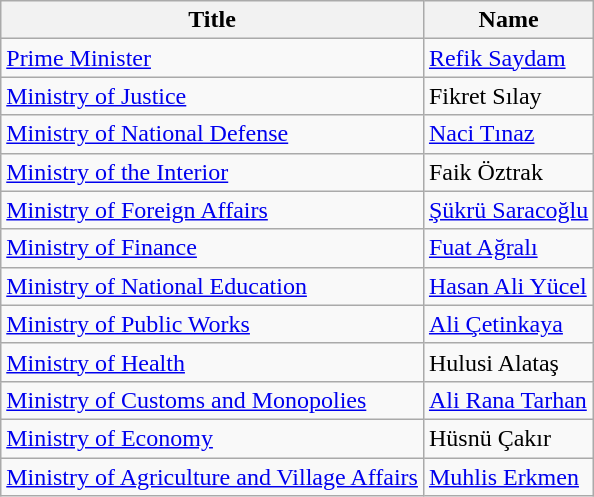<table class="wikitable">
<tr>
<th>Title</th>
<th>Name</th>
</tr>
<tr>
<td><a href='#'>Prime Minister</a></td>
<td><a href='#'>Refik Saydam</a></td>
</tr>
<tr>
<td><a href='#'>Ministry of Justice</a></td>
<td>Fikret Sılay</td>
</tr>
<tr>
<td><a href='#'>Ministry of National Defense</a></td>
<td><a href='#'>Naci Tınaz</a></td>
</tr>
<tr>
<td><a href='#'>Ministry of the Interior</a></td>
<td>Faik Öztrak</td>
</tr>
<tr>
<td><a href='#'>Ministry of Foreign Affairs</a></td>
<td><a href='#'>Şükrü Saracoğlu</a></td>
</tr>
<tr>
<td><a href='#'>Ministry of Finance</a></td>
<td><a href='#'>Fuat Ağralı</a></td>
</tr>
<tr>
<td><a href='#'>Ministry of National Education</a></td>
<td><a href='#'>Hasan Ali Yücel</a></td>
</tr>
<tr>
<td><a href='#'>Ministry of Public Works</a></td>
<td><a href='#'>Ali Çetinkaya</a></td>
</tr>
<tr>
<td><a href='#'>Ministry of Health</a></td>
<td>Hulusi Alataş</td>
</tr>
<tr>
<td><a href='#'>Ministry of Customs and Monopolies</a></td>
<td><a href='#'>Ali Rana Tarhan</a></td>
</tr>
<tr>
<td><a href='#'>Ministry of Economy</a></td>
<td>Hüsnü Çakır</td>
</tr>
<tr>
<td><a href='#'>Ministry of Agriculture and Village Affairs</a></td>
<td><a href='#'>Muhlis Erkmen</a></td>
</tr>
</table>
